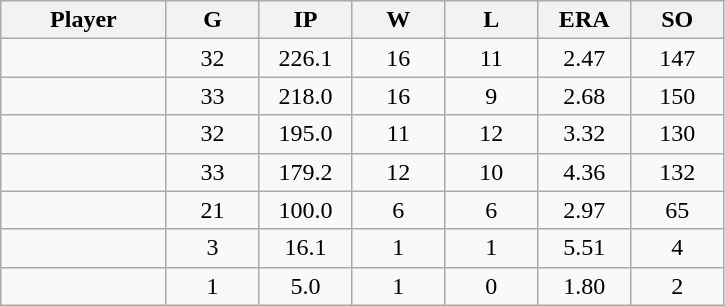<table class="wikitable sortable">
<tr>
<th bgcolor="#DDDDFF" width="16%">Player</th>
<th bgcolor="#DDDDFF" width="9%">G</th>
<th bgcolor="#DDDDFF" width="9%">IP</th>
<th bgcolor="#DDDDFF" width="9%">W</th>
<th bgcolor="#DDDDFF" width="9%">L</th>
<th bgcolor="#DDDDFF" width="9%">ERA</th>
<th bgcolor="#DDDDFF" width="9%">SO</th>
</tr>
<tr align="center">
<td></td>
<td>32</td>
<td>226.1</td>
<td>16</td>
<td>11</td>
<td>2.47</td>
<td>147</td>
</tr>
<tr align="center">
<td></td>
<td>33</td>
<td>218.0</td>
<td>16</td>
<td>9</td>
<td>2.68</td>
<td>150</td>
</tr>
<tr align="center">
<td></td>
<td>32</td>
<td>195.0</td>
<td>11</td>
<td>12</td>
<td>3.32</td>
<td>130</td>
</tr>
<tr align="center">
<td></td>
<td>33</td>
<td>179.2</td>
<td>12</td>
<td>10</td>
<td>4.36</td>
<td>132</td>
</tr>
<tr align="center">
<td></td>
<td>21</td>
<td>100.0</td>
<td>6</td>
<td>6</td>
<td>2.97</td>
<td>65</td>
</tr>
<tr align="center">
<td></td>
<td>3</td>
<td>16.1</td>
<td>1</td>
<td>1</td>
<td>5.51</td>
<td>4</td>
</tr>
<tr align="center">
<td></td>
<td>1</td>
<td>5.0</td>
<td>1</td>
<td>0</td>
<td>1.80</td>
<td>2</td>
</tr>
</table>
